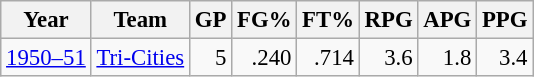<table class="wikitable sortable" style="font-size:95%; text-align:right;">
<tr>
<th>Year</th>
<th>Team</th>
<th>GP</th>
<th>FG%</th>
<th>FT%</th>
<th>RPG</th>
<th>APG</th>
<th>PPG</th>
</tr>
<tr>
<td style="text-align:left;"><a href='#'>1950–51</a></td>
<td style="text-align:left;"><a href='#'>Tri-Cities</a></td>
<td>5</td>
<td>.240</td>
<td>.714</td>
<td>3.6</td>
<td>1.8</td>
<td>3.4</td>
</tr>
</table>
